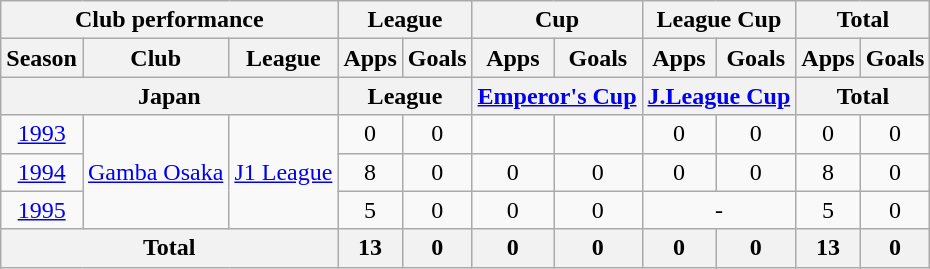<table class="wikitable" style="text-align:center;">
<tr>
<th colspan=3>Club performance</th>
<th colspan=2>League</th>
<th colspan=2>Cup</th>
<th colspan=2>League Cup</th>
<th colspan=2>Total</th>
</tr>
<tr>
<th>Season</th>
<th>Club</th>
<th>League</th>
<th>Apps</th>
<th>Goals</th>
<th>Apps</th>
<th>Goals</th>
<th>Apps</th>
<th>Goals</th>
<th>Apps</th>
<th>Goals</th>
</tr>
<tr>
<th colspan=3>Japan</th>
<th colspan=2>League</th>
<th colspan=2><a href='#'>Emperor's Cup</a></th>
<th colspan=2><a href='#'>J.League Cup</a></th>
<th colspan=2>Total</th>
</tr>
<tr>
<td><a href='#'>1993</a></td>
<td rowspan="3"><a href='#'>Gamba Osaka</a></td>
<td rowspan="3"><a href='#'>J1 League</a></td>
<td>0</td>
<td>0</td>
<td></td>
<td></td>
<td>0</td>
<td>0</td>
<td>0</td>
<td>0</td>
</tr>
<tr>
<td><a href='#'>1994</a></td>
<td>8</td>
<td>0</td>
<td>0</td>
<td>0</td>
<td>0</td>
<td>0</td>
<td>8</td>
<td>0</td>
</tr>
<tr>
<td><a href='#'>1995</a></td>
<td>5</td>
<td>0</td>
<td>0</td>
<td>0</td>
<td colspan="2">-</td>
<td>5</td>
<td>0</td>
</tr>
<tr>
<th colspan=3>Total</th>
<th>13</th>
<th>0</th>
<th>0</th>
<th>0</th>
<th>0</th>
<th>0</th>
<th>13</th>
<th>0</th>
</tr>
</table>
